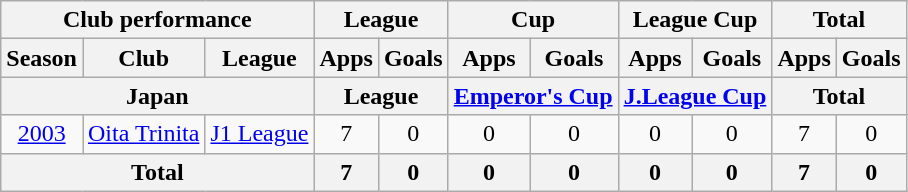<table class="wikitable" style="text-align:center;">
<tr>
<th colspan=3>Club performance</th>
<th colspan=2>League</th>
<th colspan=2>Cup</th>
<th colspan=2>League Cup</th>
<th colspan=2>Total</th>
</tr>
<tr>
<th>Season</th>
<th>Club</th>
<th>League</th>
<th>Apps</th>
<th>Goals</th>
<th>Apps</th>
<th>Goals</th>
<th>Apps</th>
<th>Goals</th>
<th>Apps</th>
<th>Goals</th>
</tr>
<tr>
<th colspan=3>Japan</th>
<th colspan=2>League</th>
<th colspan=2><a href='#'>Emperor's Cup</a></th>
<th colspan=2><a href='#'>J.League Cup</a></th>
<th colspan=2>Total</th>
</tr>
<tr>
<td><a href='#'>2003</a></td>
<td><a href='#'>Oita Trinita</a></td>
<td><a href='#'>J1 League</a></td>
<td>7</td>
<td>0</td>
<td>0</td>
<td>0</td>
<td>0</td>
<td>0</td>
<td>7</td>
<td>0</td>
</tr>
<tr>
<th colspan=3>Total</th>
<th>7</th>
<th>0</th>
<th>0</th>
<th>0</th>
<th>0</th>
<th>0</th>
<th>7</th>
<th>0</th>
</tr>
</table>
